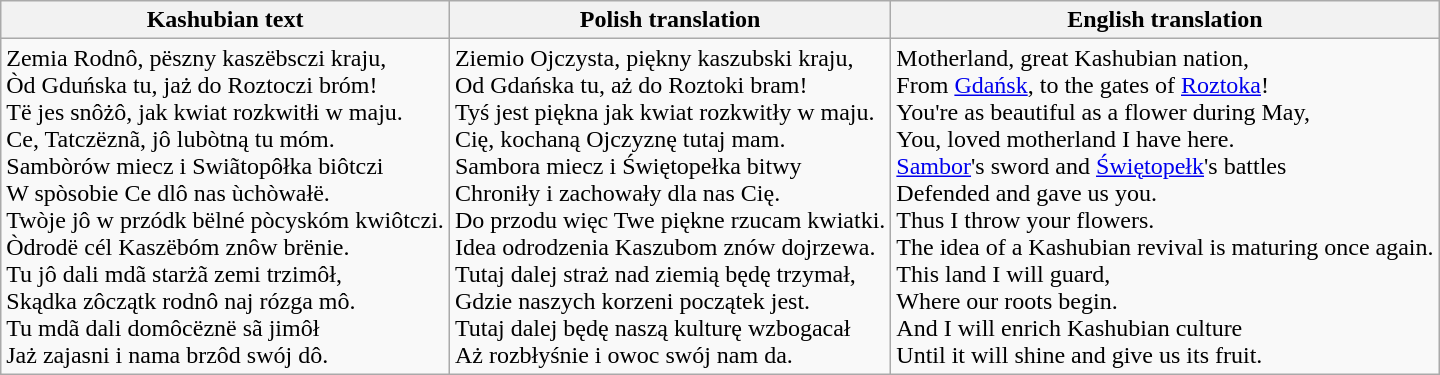<table class="wikitable">
<tr>
<th>Kashubian text</th>
<th>Polish translation</th>
<th>English translation</th>
</tr>
<tr>
<td>Zemia Rodnô, pëszny kaszëbsczi kraju,<br>Òd Gduńska tu, jaż do Roztoczi bróm!<br>Të jes snôżô, jak kwiat rozkwitłi w maju.<br>Ce, Tatczëznã, jô lubòtną tu móm.<br>Sambòrów miecz i Swiãtopôłka biôtczi<br>W spòsobie Ce dlô nas ùchòwałë.<br>Twòje jô w przódk bëlné pòcyskóm kwiôtczi.<br>Òdrodë cél Kaszëbóm znôw brënie.<br>Tu jô dali mdã starżã zemi trzimôł,<br>Skądka zôczątk rodnô naj rózga mô.<br>Tu mdã dali domôcëznë sã jimôł<br>Jaż zajasni i nama brzôd swój dô.</td>
<td>Ziemio Ojczysta, piękny kaszubski kraju,<br>Od Gdańska tu, aż do Roztoki bram!<br>Tyś jest piękna jak kwiat rozkwitły w maju.<br>Cię, kochaną Ojczyznę tutaj mam.<br>Sambora miecz i Świętopełka bitwy<br>Chroniły i zachowały dla nas Cię.<br>Do przodu więc Twe piękne rzucam kwiatki.<br>Idea odrodzenia Kaszubom znów dojrzewa.<br>Tutaj dalej straż nad ziemią będę trzymał,<br>Gdzie naszych korzeni początek jest.<br>Tutaj dalej będę naszą kulturę wzbogacał<br>Aż rozbłyśnie i owoc swój nam da.</td>
<td>Motherland, great Kashubian nation,<br>From <a href='#'>Gdańsk</a>, to the gates of <a href='#'>Roztoka</a>!<br>You're as beautiful as a flower during May,<br>You, loved motherland I have here.<br><a href='#'>Sambor</a>'s sword and <a href='#'>Świętopełk</a>'s battles<br>Defended and gave us you.<br>Thus I throw your flowers.<br>The idea of a Kashubian revival is maturing once again.<br>This land I will guard,<br>Where our roots begin.<br>And I will enrich Kashubian culture<br>Until it will shine and give us its fruit.</td>
</tr>
</table>
